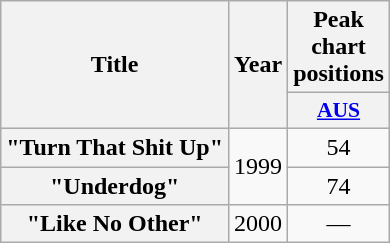<table class="wikitable plainrowheaders" style="text-align:center;">
<tr>
<th scope="col" rowspan="2">Title</th>
<th scope="col" rowspan="2">Year</th>
<th scope="col" colspan="1">Peak chart positions</th>
</tr>
<tr>
<th scope="col" style="width:3em;font-size:90%;"><a href='#'>AUS</a><br></th>
</tr>
<tr>
<th scope="row">"Turn That Shit Up"</th>
<td rowspan="2">1999</td>
<td>54</td>
</tr>
<tr>
<th scope="row">"Underdog"</th>
<td>74</td>
</tr>
<tr>
<th scope="row">"Like No Other"</th>
<td>2000</td>
<td>—</td>
</tr>
</table>
